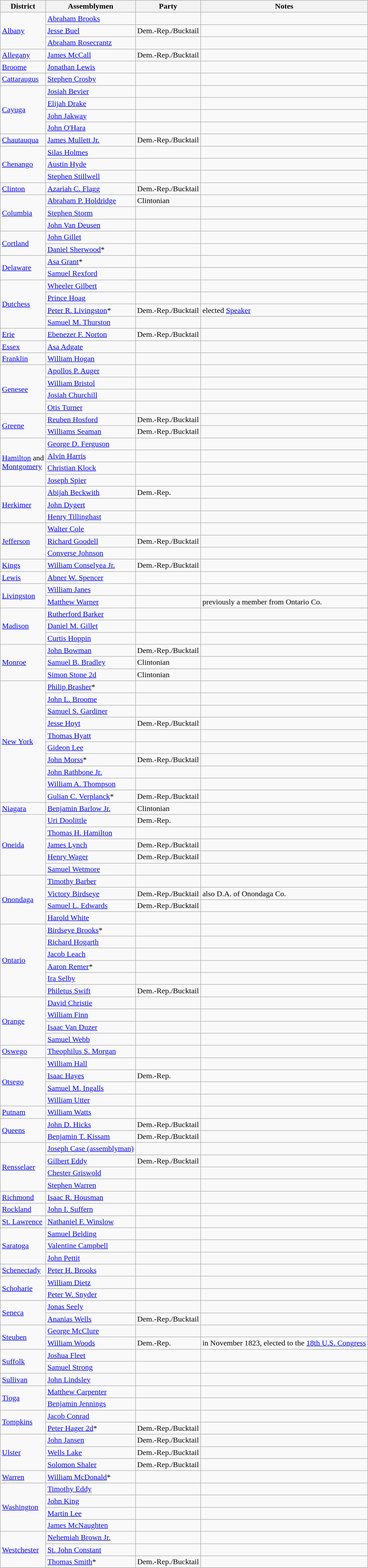<table class=wikitable>
<tr>
<th>District</th>
<th>Assemblymen</th>
<th>Party</th>
<th>Notes</th>
</tr>
<tr>
<td rowspan="3"><a href='#'>Albany</a></td>
<td><a href='#'>Abraham Brooks</a></td>
<td></td>
<td></td>
</tr>
<tr>
<td><a href='#'>Jesse Buel</a></td>
<td>Dem.-Rep./Bucktail</td>
<td></td>
</tr>
<tr>
<td><a href='#'>Abraham Rosecrantz</a></td>
<td></td>
<td></td>
</tr>
<tr>
<td><a href='#'>Allegany</a></td>
<td><a href='#'>James McCall</a></td>
<td>Dem.-Rep./Bucktail</td>
<td></td>
</tr>
<tr>
<td><a href='#'>Broome</a></td>
<td><a href='#'>Jonathan Lewis</a></td>
<td></td>
<td></td>
</tr>
<tr>
<td><a href='#'>Cattaraugus</a></td>
<td><a href='#'>Stephen Crosby</a></td>
<td></td>
<td></td>
</tr>
<tr>
<td rowspan="4"><a href='#'>Cayuga</a></td>
<td><a href='#'>Josiah Bevier</a></td>
<td></td>
<td></td>
</tr>
<tr>
<td><a href='#'>Elijah Drake</a></td>
<td></td>
<td></td>
</tr>
<tr>
<td><a href='#'>John Jakway</a></td>
<td></td>
<td></td>
</tr>
<tr>
<td><a href='#'>John O'Hara</a></td>
<td></td>
<td></td>
</tr>
<tr>
<td><a href='#'>Chautauqua</a></td>
<td><a href='#'>James Mullett Jr.</a></td>
<td>Dem.-Rep./Bucktail</td>
<td></td>
</tr>
<tr>
<td rowspan="3"><a href='#'>Chenango</a></td>
<td><a href='#'>Silas Holmes</a></td>
<td></td>
<td></td>
</tr>
<tr>
<td><a href='#'>Austin Hyde</a></td>
<td></td>
<td></td>
</tr>
<tr>
<td><a href='#'>Stephen Stillwell</a></td>
<td></td>
<td></td>
</tr>
<tr>
<td><a href='#'>Clinton</a></td>
<td><a href='#'>Azariah C. Flagg</a></td>
<td>Dem.-Rep./Bucktail</td>
<td></td>
</tr>
<tr>
<td rowspan="3"><a href='#'>Columbia</a></td>
<td><a href='#'>Abraham P. Holdridge</a></td>
<td>Clintonian</td>
<td></td>
</tr>
<tr>
<td><a href='#'>Stephen Storm</a></td>
<td></td>
<td></td>
</tr>
<tr>
<td><a href='#'>John Van Deusen</a></td>
<td></td>
<td></td>
</tr>
<tr>
<td rowspan="2"><a href='#'>Cortland</a></td>
<td><a href='#'>John Gillet</a></td>
<td></td>
<td></td>
</tr>
<tr>
<td><a href='#'>Daniel Sherwood</a>*</td>
<td></td>
<td></td>
</tr>
<tr>
<td rowspan="2"><a href='#'>Delaware</a></td>
<td><a href='#'>Asa Grant</a>*</td>
<td></td>
<td></td>
</tr>
<tr>
<td><a href='#'>Samuel Rexford</a></td>
<td></td>
<td></td>
</tr>
<tr>
<td rowspan="4"><a href='#'>Dutchess</a></td>
<td><a href='#'>Wheeler Gilbert</a></td>
<td></td>
<td></td>
</tr>
<tr>
<td><a href='#'>Prince Hoag</a></td>
<td></td>
<td></td>
</tr>
<tr>
<td><a href='#'>Peter R. Livingston</a>*</td>
<td>Dem.-Rep./Bucktail</td>
<td>elected <a href='#'>Speaker</a></td>
</tr>
<tr>
<td><a href='#'>Samuel M. Thurston</a></td>
<td></td>
<td></td>
</tr>
<tr>
<td><a href='#'>Erie</a></td>
<td><a href='#'>Ebenezer F. Norton</a></td>
<td>Dem.-Rep./Bucktail</td>
<td></td>
</tr>
<tr>
<td><a href='#'>Essex</a></td>
<td><a href='#'>Asa Adgate</a></td>
<td></td>
<td></td>
</tr>
<tr>
<td><a href='#'>Franklin</a></td>
<td><a href='#'>William Hogan</a></td>
<td></td>
<td></td>
</tr>
<tr>
<td rowspan="4"><a href='#'>Genesee</a></td>
<td><a href='#'>Apollos P. Auger</a></td>
<td></td>
<td></td>
</tr>
<tr>
<td><a href='#'>William Bristol</a></td>
<td></td>
<td></td>
</tr>
<tr>
<td><a href='#'>Josiah Churchill</a></td>
<td></td>
<td></td>
</tr>
<tr>
<td><a href='#'>Otis Turner</a></td>
<td></td>
<td></td>
</tr>
<tr>
<td rowspan="2"><a href='#'>Greene</a></td>
<td><a href='#'>Reuben Hosford</a></td>
<td>Dem.-Rep./Bucktail</td>
<td></td>
</tr>
<tr>
<td><a href='#'>Williams Seaman</a></td>
<td>Dem.-Rep./Bucktail</td>
<td></td>
</tr>
<tr>
<td rowspan="4"><a href='#'>Hamilton</a> and <br><a href='#'>Montgomery</a></td>
<td><a href='#'>George D. Ferguson</a></td>
<td></td>
<td></td>
</tr>
<tr>
<td><a href='#'>Alvin Harris</a></td>
<td></td>
<td></td>
</tr>
<tr>
<td><a href='#'>Christian Klock</a></td>
<td></td>
<td></td>
</tr>
<tr>
<td><a href='#'>Joseph Spier</a></td>
<td></td>
<td></td>
</tr>
<tr>
<td rowspan="3"><a href='#'>Herkimer</a></td>
<td><a href='#'>Abijah Beckwith</a></td>
<td>Dem.-Rep.</td>
<td></td>
</tr>
<tr>
<td><a href='#'>John Dygert</a></td>
<td></td>
<td></td>
</tr>
<tr>
<td><a href='#'>Henry Tillinghast</a></td>
<td></td>
<td></td>
</tr>
<tr>
<td rowspan="3"><a href='#'>Jefferson</a></td>
<td><a href='#'>Walter Cole</a></td>
<td></td>
<td></td>
</tr>
<tr>
<td><a href='#'>Richard Goodell</a></td>
<td>Dem.-Rep./Bucktail</td>
<td></td>
</tr>
<tr>
<td><a href='#'>Converse Johnson</a></td>
<td></td>
<td></td>
</tr>
<tr>
<td><a href='#'>Kings</a></td>
<td><a href='#'>William Conselyea Jr.</a></td>
<td>Dem.-Rep./Bucktail</td>
<td></td>
</tr>
<tr>
<td><a href='#'>Lewis</a></td>
<td><a href='#'>Abner W. Spencer</a></td>
<td></td>
<td></td>
</tr>
<tr>
<td rowspan="2"><a href='#'>Livingston</a></td>
<td><a href='#'>William Janes</a></td>
<td></td>
<td></td>
</tr>
<tr>
<td><a href='#'>Matthew Warner</a></td>
<td></td>
<td>previously a member from Ontario Co.</td>
</tr>
<tr>
<td rowspan="3"><a href='#'>Madison</a></td>
<td><a href='#'>Rutherford Barker</a></td>
<td></td>
<td></td>
</tr>
<tr>
<td><a href='#'>Daniel M. Gillet</a></td>
<td></td>
<td></td>
</tr>
<tr>
<td><a href='#'>Curtis Hoppin</a></td>
<td></td>
<td></td>
</tr>
<tr>
<td rowspan="3"><a href='#'>Monroe</a></td>
<td><a href='#'>John Bowman</a></td>
<td>Dem.-Rep./Bucktail</td>
<td></td>
</tr>
<tr>
<td><a href='#'>Samuel B. Bradley</a></td>
<td>Clintonian</td>
<td></td>
</tr>
<tr>
<td><a href='#'>Simon Stone 2d</a></td>
<td>Clintonian</td>
<td></td>
</tr>
<tr>
<td rowspan="10"><a href='#'>New York</a></td>
<td><a href='#'>Philip Brasher</a>*</td>
<td></td>
<td></td>
</tr>
<tr>
<td><a href='#'>John L. Broome</a></td>
<td></td>
<td></td>
</tr>
<tr>
<td><a href='#'>Samuel S. Gardiner</a></td>
<td></td>
<td></td>
</tr>
<tr>
<td><a href='#'>Jesse Hoyt</a></td>
<td>Dem.-Rep./Bucktail</td>
<td></td>
</tr>
<tr>
<td><a href='#'>Thomas Hyatt</a></td>
<td></td>
<td></td>
</tr>
<tr>
<td><a href='#'>Gideon Lee</a></td>
<td></td>
<td></td>
</tr>
<tr>
<td><a href='#'>John Morss</a>*</td>
<td>Dem.-Rep./Bucktail</td>
<td></td>
</tr>
<tr>
<td><a href='#'>John Rathbone Jr.</a></td>
<td></td>
<td></td>
</tr>
<tr>
<td><a href='#'>William A. Thompson</a></td>
<td></td>
<td></td>
</tr>
<tr>
<td><a href='#'>Gulian C. Verplanck</a>*</td>
<td>Dem.-Rep./Bucktail</td>
<td></td>
</tr>
<tr>
<td><a href='#'>Niagara</a></td>
<td><a href='#'>Benjamin Barlow Jr.</a></td>
<td>Clintonian</td>
<td></td>
</tr>
<tr>
<td rowspan="5"><a href='#'>Oneida</a></td>
<td><a href='#'>Uri Doolittle</a></td>
<td>Dem.-Rep.</td>
<td></td>
</tr>
<tr>
<td><a href='#'>Thomas H. Hamilton</a></td>
<td></td>
<td></td>
</tr>
<tr>
<td><a href='#'>James Lynch</a></td>
<td>Dem.-Rep./Bucktail</td>
<td></td>
</tr>
<tr>
<td><a href='#'>Henry Wager</a></td>
<td>Dem.-Rep./Bucktail</td>
<td></td>
</tr>
<tr>
<td><a href='#'>Samuel Wetmore</a></td>
<td></td>
<td></td>
</tr>
<tr>
<td rowspan="4"><a href='#'>Onondaga</a></td>
<td><a href='#'>Timothy Barber</a></td>
<td></td>
<td></td>
</tr>
<tr>
<td><a href='#'>Victory Birdseye</a></td>
<td>Dem.-Rep./Bucktail</td>
<td>also D.A. of Onondaga Co.</td>
</tr>
<tr>
<td><a href='#'>Samuel L. Edwards</a></td>
<td>Dem.-Rep./Bucktail</td>
<td></td>
</tr>
<tr>
<td><a href='#'>Harold White</a></td>
<td></td>
<td></td>
</tr>
<tr>
<td rowspan="6"><a href='#'>Ontario</a></td>
<td><a href='#'>Birdseye Brooks</a>*</td>
<td></td>
<td></td>
</tr>
<tr>
<td><a href='#'>Richard Hogarth</a></td>
<td></td>
<td></td>
</tr>
<tr>
<td><a href='#'>Jacob Leach</a></td>
<td></td>
<td></td>
</tr>
<tr>
<td><a href='#'>Aaron Remer</a>*</td>
<td></td>
<td></td>
</tr>
<tr>
<td><a href='#'>Ira Selby</a></td>
<td></td>
<td></td>
</tr>
<tr>
<td><a href='#'>Philetus Swift</a></td>
<td>Dem.-Rep./Bucktail</td>
<td></td>
</tr>
<tr>
<td rowspan="4"><a href='#'>Orange</a></td>
<td><a href='#'>David Christie</a></td>
<td></td>
<td></td>
</tr>
<tr>
<td><a href='#'>William Finn</a></td>
<td></td>
<td></td>
</tr>
<tr>
<td><a href='#'>Isaac Van Duzer</a></td>
<td></td>
<td></td>
</tr>
<tr>
<td><a href='#'>Samuel Webb</a></td>
<td></td>
<td></td>
</tr>
<tr>
<td><a href='#'>Oswego</a></td>
<td><a href='#'>Theophilus S. Morgan</a></td>
<td></td>
<td></td>
</tr>
<tr>
<td rowspan="4"><a href='#'>Otsego</a></td>
<td><a href='#'>William Hall</a></td>
<td></td>
<td></td>
</tr>
<tr>
<td><a href='#'>Isaac Hayes</a></td>
<td>Dem.-Rep.</td>
<td></td>
</tr>
<tr>
<td><a href='#'>Samuel M. Ingalls</a></td>
<td></td>
<td></td>
</tr>
<tr>
<td><a href='#'>William Utter</a></td>
<td></td>
<td></td>
</tr>
<tr>
<td><a href='#'>Putnam</a></td>
<td><a href='#'>William Watts</a></td>
<td></td>
<td></td>
</tr>
<tr>
<td rowspan="2"><a href='#'>Queens</a></td>
<td><a href='#'>John D. Hicks</a></td>
<td>Dem.-Rep./Bucktail</td>
<td></td>
</tr>
<tr>
<td><a href='#'>Benjamin T. Kissam</a></td>
<td>Dem.-Rep./Bucktail</td>
<td></td>
</tr>
<tr>
<td rowspan="4"><a href='#'>Rensselaer</a></td>
<td><a href='#'>Joseph Case (assemblyman)</a></td>
<td></td>
<td></td>
</tr>
<tr>
<td><a href='#'>Gilbert Eddy</a></td>
<td>Dem.-Rep./Bucktail</td>
<td></td>
</tr>
<tr>
<td><a href='#'>Chester Griswold</a></td>
<td></td>
<td></td>
</tr>
<tr>
<td><a href='#'>Stephen Warren</a></td>
<td></td>
<td></td>
</tr>
<tr>
<td><a href='#'>Richmond</a></td>
<td><a href='#'>Isaac R. Housman</a></td>
<td></td>
<td></td>
</tr>
<tr>
<td><a href='#'>Rockland</a></td>
<td><a href='#'>John I. Suffern</a></td>
<td></td>
<td></td>
</tr>
<tr>
<td><a href='#'>St. Lawrence</a></td>
<td><a href='#'>Nathaniel F. Winslow</a></td>
<td></td>
<td></td>
</tr>
<tr>
<td rowspan="3"><a href='#'>Saratoga</a></td>
<td><a href='#'>Samuel Belding</a></td>
<td></td>
<td></td>
</tr>
<tr>
<td><a href='#'>Valentine Campbell</a></td>
<td></td>
<td></td>
</tr>
<tr>
<td><a href='#'>John Pettit</a></td>
<td></td>
<td></td>
</tr>
<tr>
<td><a href='#'>Schenectady</a></td>
<td><a href='#'>Peter H. Brooks</a></td>
<td></td>
<td></td>
</tr>
<tr>
<td rowspan="2"><a href='#'>Schoharie</a></td>
<td><a href='#'>William Dietz</a></td>
<td></td>
<td></td>
</tr>
<tr>
<td><a href='#'>Peter W. Snyder</a></td>
<td></td>
<td></td>
</tr>
<tr>
<td rowspan="2"><a href='#'>Seneca</a></td>
<td><a href='#'>Jonas Seely</a></td>
<td></td>
<td></td>
</tr>
<tr>
<td><a href='#'>Ananias Wells</a></td>
<td>Dem.-Rep./Bucktail</td>
<td></td>
</tr>
<tr>
<td rowspan="2"><a href='#'>Steuben</a></td>
<td><a href='#'>George McClure</a></td>
<td></td>
<td></td>
</tr>
<tr>
<td><a href='#'>William Woods</a></td>
<td>Dem.-Rep.</td>
<td>in November 1823, elected to the <a href='#'>18th U.S. Congress</a></td>
</tr>
<tr>
<td rowspan="2"><a href='#'>Suffolk</a></td>
<td><a href='#'>Joshua Fleet</a></td>
<td></td>
<td></td>
</tr>
<tr>
<td><a href='#'>Samuel Strong</a></td>
<td></td>
<td></td>
</tr>
<tr>
<td><a href='#'>Sullivan</a></td>
<td><a href='#'>John Lindsley</a></td>
<td></td>
<td></td>
</tr>
<tr>
<td rowspan="2"><a href='#'>Tioga</a></td>
<td><a href='#'>Matthew Carpenter</a></td>
<td></td>
<td></td>
</tr>
<tr>
<td><a href='#'>Benjamin Jennings</a></td>
<td></td>
<td></td>
</tr>
<tr>
<td rowspan="2"><a href='#'>Tompkins</a></td>
<td><a href='#'>Jacob Conrad</a></td>
<td></td>
<td></td>
</tr>
<tr>
<td><a href='#'>Peter Hager 2d</a>*</td>
<td>Dem.-Rep./Bucktail</td>
<td></td>
</tr>
<tr>
<td rowspan="3"><a href='#'>Ulster</a></td>
<td><a href='#'>John Jansen</a></td>
<td>Dem.-Rep./Bucktail</td>
<td></td>
</tr>
<tr>
<td><a href='#'>Wells Lake</a></td>
<td>Dem.-Rep./Bucktail</td>
<td></td>
</tr>
<tr>
<td><a href='#'>Solomon Shaler</a></td>
<td>Dem.-Rep./Bucktail</td>
<td></td>
</tr>
<tr>
<td><a href='#'>Warren</a></td>
<td><a href='#'>William McDonald</a>*</td>
<td></td>
<td></td>
</tr>
<tr>
<td rowspan="4"><a href='#'>Washington</a></td>
<td><a href='#'>Timothy Eddy</a></td>
<td></td>
<td></td>
</tr>
<tr>
<td><a href='#'>John King</a></td>
<td></td>
<td></td>
</tr>
<tr>
<td><a href='#'>Martin Lee</a></td>
<td></td>
<td></td>
</tr>
<tr>
<td><a href='#'>James McNaughten</a></td>
<td></td>
<td></td>
</tr>
<tr>
<td rowspan="3"><a href='#'>Westchester</a></td>
<td><a href='#'>Nehemiah Brown Jr.</a></td>
<td></td>
<td></td>
</tr>
<tr>
<td><a href='#'>St. John Constant</a></td>
<td></td>
<td></td>
</tr>
<tr>
<td><a href='#'>Thomas Smith</a>*</td>
<td>Dem.-Rep./Bucktail</td>
<td></td>
</tr>
<tr>
</tr>
</table>
